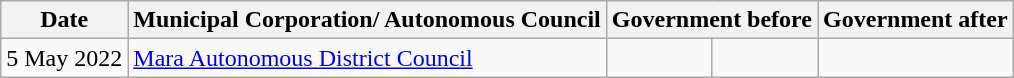<table class="wikitable sortable">
<tr>
<th>Date</th>
<th>Municipal Corporation/ Autonomous Council</th>
<th colspan=2>Government before</th>
<th colspan=2>Government after</th>
</tr>
<tr>
<td>5 May 2022</td>
<td><a href='#'>Mara Autonomous District Council</a></td>
<td></td>
<td></td>
</tr>
</table>
